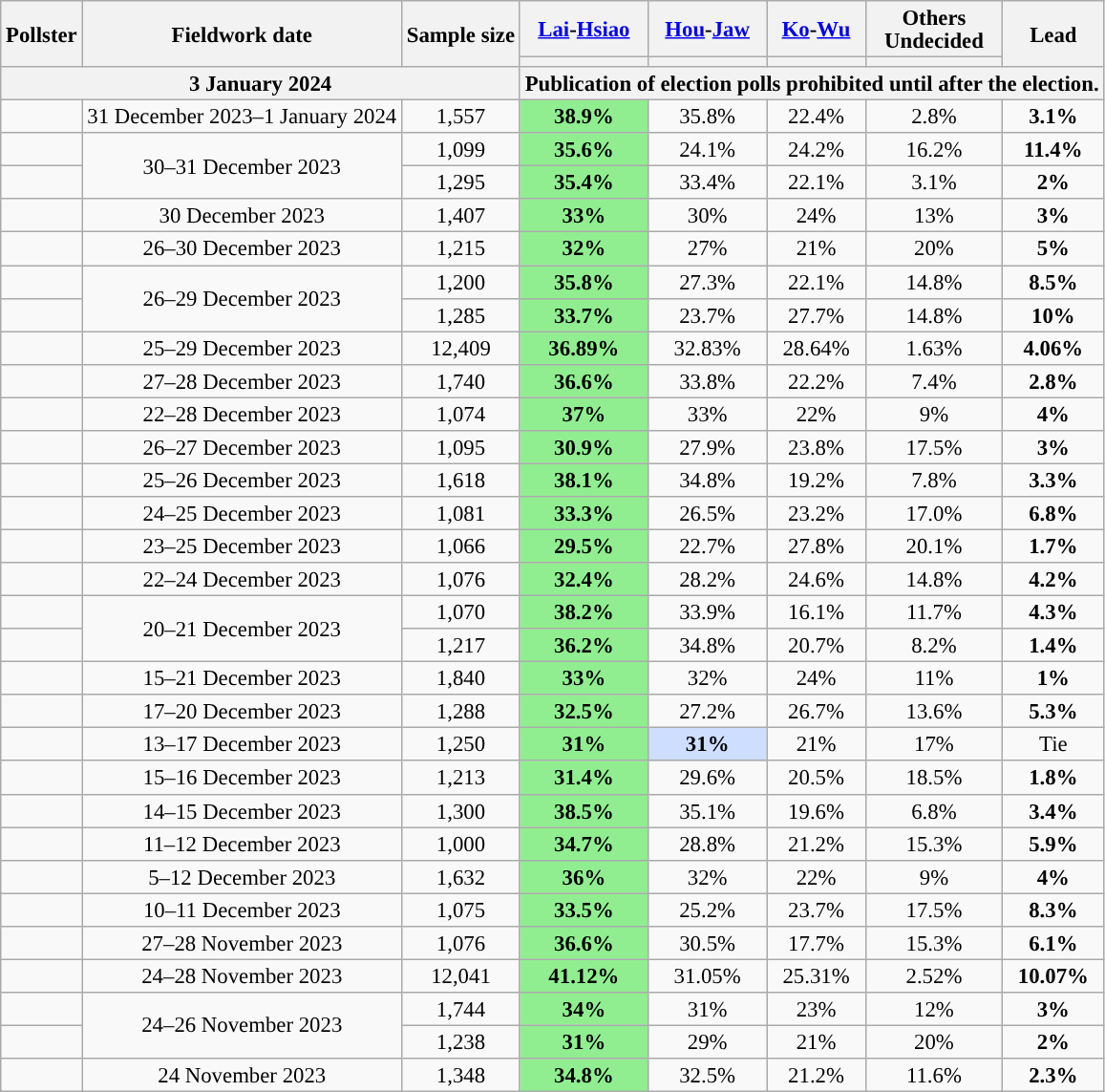<table class="wikitable" style="text-align:center; font-size:95%; line-height:16px;">
<tr>
<th rowspan="2">Pollster</th>
<th rowspan="2">Fieldwork date</th>
<th rowspan="2">Sample size</th>
<th><a href='#'>Lai</a>-<a href='#'>Hsiao</a><br></th>
<th><a href='#'>Hou</a>-<a href='#'>Jaw</a><br></th>
<th><a href='#'>Ko</a>-<a href='#'>Wu</a><br></th>
<th>Others<br>Undecided</th>
<th rowspan="2">Lead</th>
</tr>
<tr>
<th style="background:"></th>
<th style="background:"></th>
<th style="background:"></th>
<th style="background:"></th>
</tr>
<tr>
<th colspan="3">3 January 2024</th>
<th colspan="5">Publication of election polls prohibited until after the election.</th>
</tr>
<tr>
<td></td>
<td>31 December 2023–1 January 2024</td>
<td>1,557</td>
<td style="background:#90ee90;"><strong>38.9%</strong></td>
<td>35.8%</td>
<td>22.4%</td>
<td>2.8%</td>
<td style="background:"><strong>3.1%</strong></td>
</tr>
<tr>
<td></td>
<td rowspan="2">30–31 December 2023</td>
<td>1,099</td>
<td style="background:#90ee90;"><strong>35.6%</strong></td>
<td>24.1%</td>
<td>24.2%</td>
<td>16.2%</td>
<td style="background:"><strong>11.4%</strong></td>
</tr>
<tr>
<td></td>
<td>1,295</td>
<td style="background:#90ee90;"><strong>35.4%</strong></td>
<td>33.4%</td>
<td>22.1%</td>
<td>3.1%</td>
<td style="background:"><strong>2%</strong></td>
</tr>
<tr>
<td></td>
<td>30 December 2023</td>
<td>1,407</td>
<td style="background:#90ee90;"><strong>33%</strong></td>
<td>30%</td>
<td>24%</td>
<td>13%</td>
<td style="background:"><strong>3%</strong></td>
</tr>
<tr>
<td></td>
<td>26–30 December 2023</td>
<td>1,215</td>
<td style="background:#90ee90;"><strong>32%</strong></td>
<td>27%</td>
<td>21%</td>
<td>20%</td>
<td style="background:"><strong>5%</strong></td>
</tr>
<tr>
<td></td>
<td rowspan="2">26–29 December 2023</td>
<td>1,200</td>
<td style="background:#90ee90;"><strong>35.8%</strong></td>
<td>27.3%</td>
<td>22.1%</td>
<td>14.8%</td>
<td style="background:"><strong>8.5%</strong></td>
</tr>
<tr>
<td></td>
<td>1,285</td>
<td style="background:#90ee90;"><strong>33.7%</strong></td>
<td>23.7%</td>
<td>27.7%</td>
<td>14.8%</td>
<td style="background:"><strong>10%</strong></td>
</tr>
<tr>
<td></td>
<td>25–29 December 2023</td>
<td>12,409</td>
<td style="background:#90ee90;"><strong>36.89%</strong></td>
<td>32.83%</td>
<td>28.64%</td>
<td>1.63%</td>
<td style="background:"><strong>4.06%</strong></td>
</tr>
<tr>
<td></td>
<td>27–28 December 2023</td>
<td>1,740</td>
<td style="background:#90ee90;"><strong>36.6%</strong></td>
<td>33.8%</td>
<td>22.2%</td>
<td>7.4%</td>
<td style="background:"><strong>2.8%</strong></td>
</tr>
<tr>
<td></td>
<td>22–28 December 2023</td>
<td>1,074</td>
<td style="background:#90ee90;"><strong>37%</strong></td>
<td>33%</td>
<td>22%</td>
<td>9%</td>
<td style="background:"><strong>4%</strong></td>
</tr>
<tr>
<td></td>
<td>26–27 December 2023</td>
<td>1,095</td>
<td style="background:#90ee90;"><strong>30.9%</strong></td>
<td>27.9%</td>
<td>23.8%</td>
<td>17.5%</td>
<td style="background:"><strong>3%</strong></td>
</tr>
<tr>
<td></td>
<td>25–26 December 2023</td>
<td>1,618</td>
<td style="background:#90ee90;"><strong>38.1%</strong></td>
<td>34.8%</td>
<td>19.2%</td>
<td>7.8%</td>
<td style="background:"><strong>3.3%</strong></td>
</tr>
<tr>
<td></td>
<td>24–25 December 2023</td>
<td>1,081</td>
<td style="background:#90ee90;"><strong>33.3%</strong></td>
<td>26.5%</td>
<td>23.2%</td>
<td>17.0%</td>
<td style="background:"><strong>6.8%</strong></td>
</tr>
<tr>
<td></td>
<td>23–25 December 2023</td>
<td>1,066</td>
<td style="background:#90ee90;"><strong>29.5%</strong></td>
<td>22.7%</td>
<td>27.8%</td>
<td>20.1%</td>
<td style="background:"><strong>1.7%</strong></td>
</tr>
<tr>
<td></td>
<td>22–24 December 2023</td>
<td>1,076</td>
<td style="background:#90ee90;"><strong>32.4%</strong></td>
<td>28.2%</td>
<td>24.6%</td>
<td>14.8%</td>
<td style="background:"><strong>4.2%</strong></td>
</tr>
<tr>
<td></td>
<td rowspan="2">20–21 December 2023</td>
<td>1,070</td>
<td style="background:#90ee90;"><strong>38.2%</strong></td>
<td>33.9%</td>
<td>16.1%</td>
<td>11.7%</td>
<td style="background:"><strong>4.3%</strong></td>
</tr>
<tr>
<td></td>
<td>1,217</td>
<td style="background:#90ee90;"><strong>36.2%</strong></td>
<td>34.8%</td>
<td>20.7%</td>
<td>8.2%</td>
<td style="background:"><strong>1.4%</strong></td>
</tr>
<tr>
<td></td>
<td>15–21 December 2023</td>
<td>1,840</td>
<td style="background:#90ee90;"><strong>33%</strong></td>
<td>32%</td>
<td>24%</td>
<td>11%</td>
<td style="background:"><strong>1%</strong></td>
</tr>
<tr>
<td></td>
<td>17–20 December 2023</td>
<td>1,288</td>
<td style="background:#90ee90;"><strong>32.5%</strong></td>
<td>27.2%</td>
<td>26.7%</td>
<td>13.6%</td>
<td style="background:"><strong>5.3%</strong></td>
</tr>
<tr>
<td></td>
<td>13–17 December 2023</td>
<td>1,250</td>
<td style="background:#90ee90;"><strong>31%</strong></td>
<td style="background:#cedeff;"><strong>31%</strong></td>
<td>21%</td>
<td>17%</td>
<td>Tie</td>
</tr>
<tr>
<td></td>
<td>15–16 December 2023</td>
<td>1,213</td>
<td style="background:#90ee90;"><strong>31.4%</strong></td>
<td>29.6%</td>
<td>20.5%</td>
<td>18.5%</td>
<td style="background:"><strong>1.8%</strong></td>
</tr>
<tr>
<td></td>
<td>14–15 December 2023</td>
<td>1,300</td>
<td style="background:#90ee90;"><strong>38.5%</strong></td>
<td>35.1%</td>
<td>19.6%</td>
<td>6.8%</td>
<td style="background:"><strong>3.4%</strong></td>
</tr>
<tr>
<td></td>
<td>11–12 December 2023</td>
<td>1,000</td>
<td style="background:#90ee90;"><strong>34.7%</strong></td>
<td>28.8%</td>
<td>21.2%</td>
<td>15.3%</td>
<td style="background:"><strong>5.9%</strong></td>
</tr>
<tr>
<td></td>
<td>5–12 December 2023</td>
<td>1,632</td>
<td style="background:#90ee90;"><strong>36%</strong></td>
<td>32%</td>
<td>22%</td>
<td>9%</td>
<td style="background:"><strong>4%</strong></td>
</tr>
<tr>
<td></td>
<td>10–11 December 2023</td>
<td>1,075</td>
<td style="background:#90ee90;"><strong>33.5%</strong></td>
<td>25.2%</td>
<td>23.7%</td>
<td>17.5%</td>
<td style="background:"><strong>8.3%</strong></td>
</tr>
<tr>
<td></td>
<td>27–28 November 2023</td>
<td>1,076</td>
<td style="background:#90ee90;"><strong>36.6%</strong></td>
<td>30.5%</td>
<td>17.7%</td>
<td>15.3%</td>
<td style="background:"><strong>6.1%</strong></td>
</tr>
<tr>
<td></td>
<td>24–28 November 2023</td>
<td>12,041</td>
<td style="background:#90ee90;"><strong>41.12%</strong></td>
<td>31.05%</td>
<td>25.31%</td>
<td>2.52%</td>
<td style="background:"><strong>10.07%</strong></td>
</tr>
<tr>
<td></td>
<td rowspan="2">24–26 November 2023</td>
<td>1,744</td>
<td style="background:#90ee90;"><strong>34%</strong></td>
<td>31%</td>
<td>23%</td>
<td>12%</td>
<td style="background:"><strong>3%</strong></td>
</tr>
<tr>
<td></td>
<td>1,238</td>
<td style="background:#90ee90;"><strong>31%</strong></td>
<td>29%</td>
<td>21%</td>
<td>20%</td>
<td style="background:"><strong>2%</strong></td>
</tr>
<tr>
<td></td>
<td>24 November 2023</td>
<td>1,348</td>
<td style="background:#90ee90;"><strong>34.8%</strong></td>
<td>32.5%</td>
<td>21.2%</td>
<td>11.6%</td>
<td style="background:"><strong>2.3%</strong></td>
</tr>
</table>
